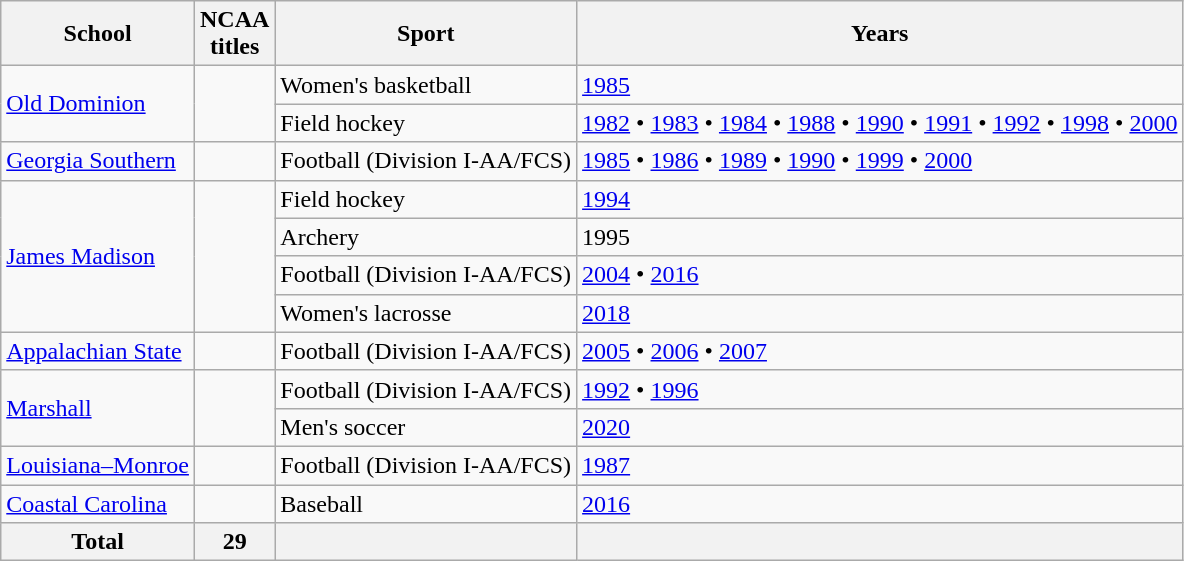<table class="wikitable">
<tr>
<th>School</th>
<th>NCAA<br>titles</th>
<th>Sport</th>
<th>Years</th>
</tr>
<tr>
<td rowspan=2><a href='#'>Old Dominion</a></td>
<td rowspan=2></td>
<td>Women's basketball</td>
<td><a href='#'>1985</a></td>
</tr>
<tr>
<td>Field hockey</td>
<td><a href='#'>1982</a> • <a href='#'>1983</a> • <a href='#'>1984</a> • <a href='#'>1988</a> • <a href='#'>1990</a> • <a href='#'>1991</a> • <a href='#'>1992</a> • <a href='#'>1998</a> • <a href='#'>2000</a></td>
</tr>
<tr>
<td><a href='#'>Georgia Southern</a></td>
<td></td>
<td>Football (Division I-AA/FCS)</td>
<td><a href='#'>1985</a> • <a href='#'>1986</a> • <a href='#'>1989</a> • <a href='#'>1990</a> • <a href='#'>1999</a> • <a href='#'>2000</a></td>
</tr>
<tr>
<td rowspan=4><a href='#'>James Madison</a></td>
<td rowspan=4></td>
<td>Field hockey</td>
<td><a href='#'>1994</a></td>
</tr>
<tr>
<td>Archery</td>
<td>1995</td>
</tr>
<tr>
<td>Football (Division I-AA/FCS)</td>
<td><a href='#'>2004</a> • <a href='#'>2016</a></td>
</tr>
<tr>
<td>Women's lacrosse</td>
<td><a href='#'>2018</a></td>
</tr>
<tr>
<td><a href='#'>Appalachian State</a></td>
<td></td>
<td>Football (Division I-AA/FCS)</td>
<td><a href='#'>2005</a> • <a href='#'>2006</a> • <a href='#'>2007</a></td>
</tr>
<tr>
<td rowspan=2><a href='#'>Marshall</a></td>
<td rowspan=2></td>
<td>Football (Division I-AA/FCS)</td>
<td><a href='#'>1992</a> • <a href='#'>1996</a></td>
</tr>
<tr>
<td>Men's soccer</td>
<td><a href='#'>2020</a></td>
</tr>
<tr>
<td><a href='#'>Louisiana–Monroe</a></td>
<td></td>
<td>Football (Division I-AA/FCS)</td>
<td><a href='#'>1987</a></td>
</tr>
<tr>
<td><a href='#'>Coastal Carolina</a></td>
<td></td>
<td>Baseball</td>
<td><a href='#'>2016</a></td>
</tr>
<tr>
<th>Total</th>
<th>29</th>
<th></th>
<th></th>
</tr>
</table>
